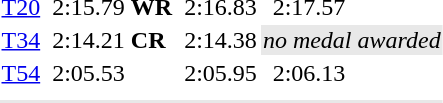<table>
<tr>
<td><a href='#'>T20</a></td>
<td></td>
<td>2:15.79 <strong>WR</strong></td>
<td></td>
<td>2:16.83</td>
<td></td>
<td>2:17.57</td>
</tr>
<tr>
<td><a href='#'>T34</a></td>
<td></td>
<td>2:14.21 <strong>CR</strong></td>
<td></td>
<td>2:14.38</td>
<td colspan=2 bgcolor=#e8e8e8 align=center><em>no medal awarded</em></td>
</tr>
<tr>
<td><a href='#'>T54</a></td>
<td></td>
<td>2:05.53</td>
<td></td>
<td>2:05.95</td>
<td></td>
<td>2:06.13</td>
</tr>
<tr>
<td colspan=7></td>
</tr>
<tr>
</tr>
<tr bgcolor= e8e8e8>
<td colspan=7></td>
</tr>
</table>
